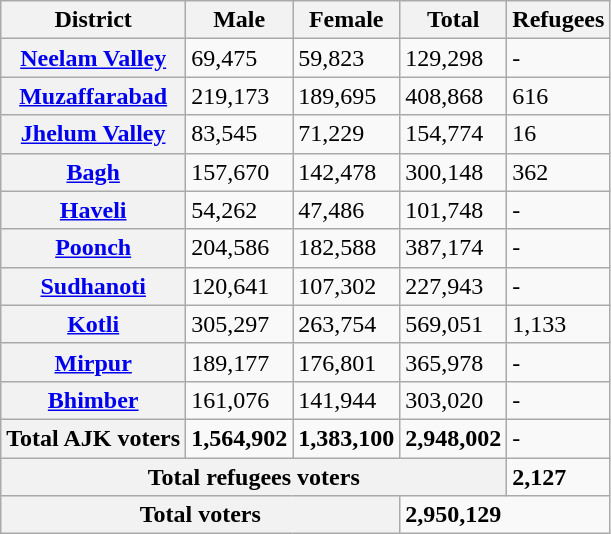<table class="wikitable">
<tr>
<th>District</th>
<th>Male</th>
<th>Female</th>
<th>Total</th>
<th>Refugees</th>
</tr>
<tr>
<th><a href='#'>Neelam Valley</a></th>
<td>69,475</td>
<td>59,823</td>
<td>129,298</td>
<td>-</td>
</tr>
<tr>
<th><a href='#'>Muzaffarabad</a></th>
<td>219,173</td>
<td>189,695</td>
<td>408,868</td>
<td>616</td>
</tr>
<tr>
<th><a href='#'>Jhelum Valley</a></th>
<td>83,545</td>
<td>71,229</td>
<td>154,774</td>
<td>16</td>
</tr>
<tr>
<th><a href='#'>Bagh</a></th>
<td>157,670</td>
<td>142,478</td>
<td>300,148</td>
<td>362</td>
</tr>
<tr>
<th><a href='#'>Haveli</a></th>
<td>54,262</td>
<td>47,486</td>
<td>101,748</td>
<td>-</td>
</tr>
<tr>
<th><a href='#'>Poonch</a></th>
<td>204,586</td>
<td>182,588</td>
<td>387,174</td>
<td>-</td>
</tr>
<tr>
<th><a href='#'>Sudhanoti</a></th>
<td>120,641</td>
<td>107,302</td>
<td>227,943</td>
<td>-</td>
</tr>
<tr>
<th><a href='#'>Kotli</a></th>
<td>305,297</td>
<td>263,754</td>
<td>569,051</td>
<td>1,133</td>
</tr>
<tr>
<th><a href='#'>Mirpur</a></th>
<td>189,177</td>
<td>176,801</td>
<td>365,978</td>
<td>-</td>
</tr>
<tr>
<th><a href='#'>Bhimber</a></th>
<td>161,076</td>
<td>141,944</td>
<td>303,020</td>
<td>-</td>
</tr>
<tr>
<th><strong>Total AJK voters</strong></th>
<td><strong>1,564,902</strong></td>
<td><strong>1,383,100</strong></td>
<td><strong>2,948,002</strong></td>
<td>-</td>
</tr>
<tr>
<th colspan="4"><strong>Total refugees voters</strong></th>
<td><strong>2,127</strong></td>
</tr>
<tr>
<th colspan="3"><strong>Total voters</strong></th>
<td colspan="2"><strong>2,950,129</strong></td>
</tr>
</table>
